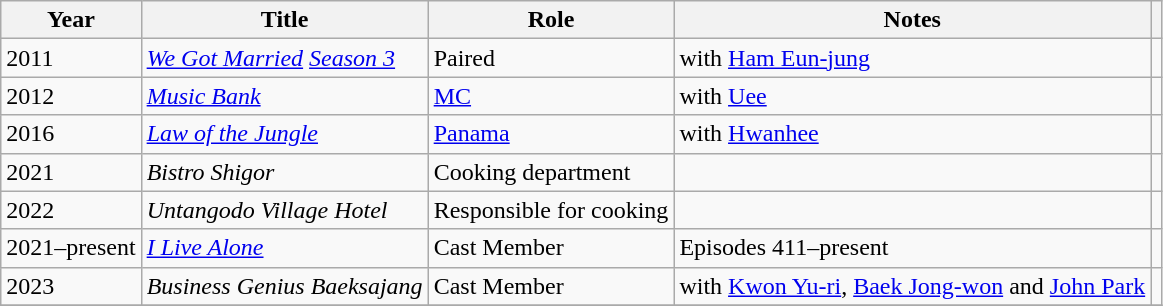<table class="wikitable sortable plainrowheaders">
<tr>
<th scope="col">Year</th>
<th scope="col">Title</th>
<th scope="col">Role</th>
<th scope="col">Notes</th>
<th scope="col" class="unsortable"></th>
</tr>
<tr>
<td>2011</td>
<td><em><a href='#'>We Got Married</a> <a href='#'>Season 3</a></em></td>
<td>Paired</td>
<td>with <a href='#'>Ham Eun-jung</a></td>
<td></td>
</tr>
<tr>
<td>2012</td>
<td><em><a href='#'>Music Bank</a></em></td>
<td><a href='#'>MC</a></td>
<td>with <a href='#'>Uee</a></td>
<td></td>
</tr>
<tr>
<td>2016</td>
<td><em><a href='#'>Law of the Jungle</a></em></td>
<td><a href='#'>Panama</a></td>
<td>with <a href='#'>Hwanhee</a></td>
<td></td>
</tr>
<tr>
<td>2021</td>
<td><em>Bistro Shigor</em></td>
<td>Cooking department</td>
<td></td>
<td></td>
</tr>
<tr>
<td>2022</td>
<td><em>Untangodo Village Hotel</em></td>
<td>Responsible for cooking</td>
<td></td>
<td></td>
</tr>
<tr>
<td>2021–present</td>
<td><em><a href='#'>I Live Alone</a></em></td>
<td>Cast Member</td>
<td>Episodes 411–present</td>
<td></td>
</tr>
<tr>
<td>2023</td>
<td><em>Business Genius Baeksajang</em></td>
<td>Cast Member</td>
<td>with <a href='#'>Kwon Yu-ri</a>, <a href='#'>Baek Jong-won</a> and <a href='#'>John Park</a></td>
<td></td>
</tr>
<tr>
</tr>
</table>
